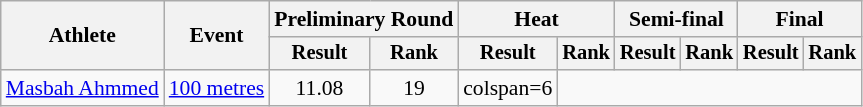<table class="wikitable" style="font-size:90%">
<tr>
<th rowspan="2">Athlete</th>
<th rowspan="2">Event</th>
<th colspan="2">Preliminary Round</th>
<th colspan="2">Heat</th>
<th colspan="2">Semi-final</th>
<th colspan="2">Final</th>
</tr>
<tr style="font-size:95%">
<th>Result</th>
<th>Rank</th>
<th>Result</th>
<th>Rank</th>
<th>Result</th>
<th>Rank</th>
<th>Result</th>
<th>Rank</th>
</tr>
<tr style=text-align:center>
<td style=text-align:left><a href='#'>Masbah Ahmmed</a></td>
<td style=text-align:left><a href='#'>100 metres</a></td>
<td>11.08</td>
<td>19</td>
<td>colspan=6 </td>
</tr>
</table>
